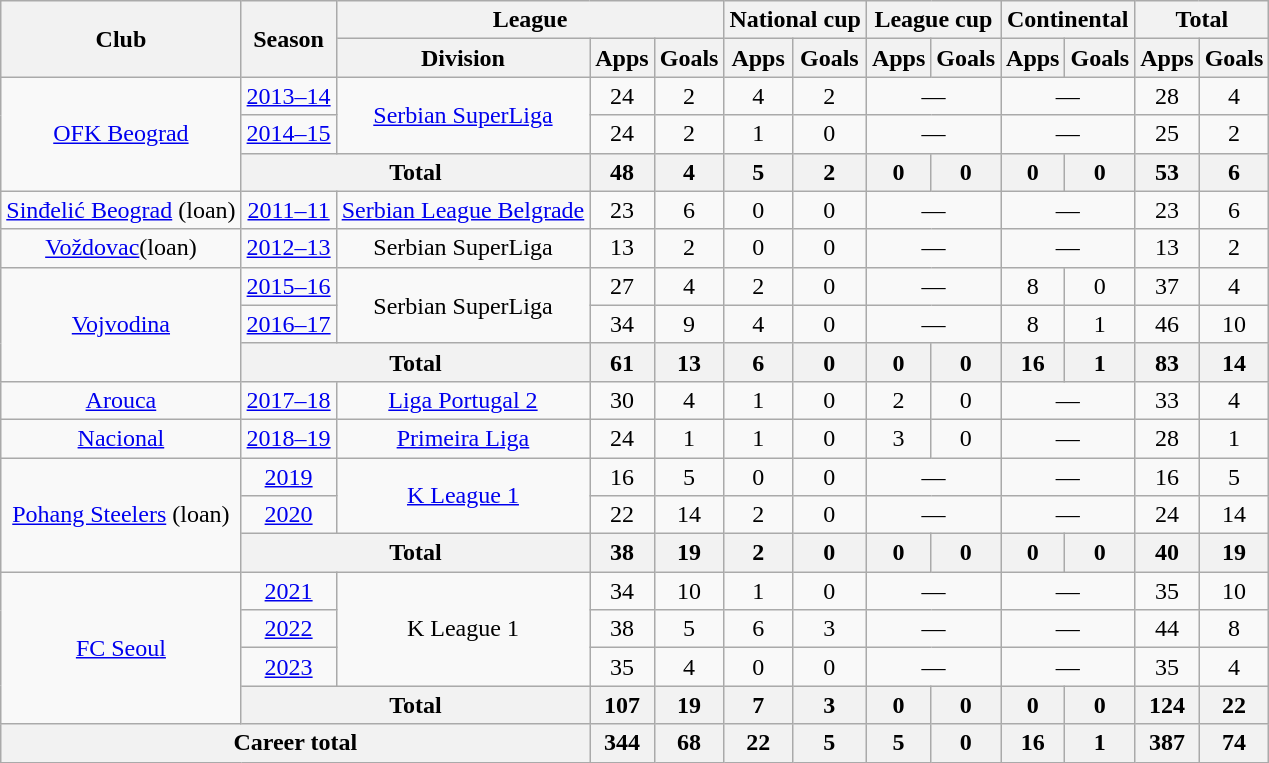<table class="wikitable" style="text-align:center">
<tr>
<th rowspan="2">Club</th>
<th rowspan="2">Season</th>
<th colspan="3">League</th>
<th colspan="2">National cup</th>
<th colspan="2">League cup</th>
<th colspan="2">Continental</th>
<th colspan="2">Total</th>
</tr>
<tr>
<th>Division</th>
<th>Apps</th>
<th>Goals</th>
<th>Apps</th>
<th>Goals</th>
<th>Apps</th>
<th>Goals</th>
<th>Apps</th>
<th>Goals</th>
<th>Apps</th>
<th>Goals</th>
</tr>
<tr>
<td rowspan="3"><a href='#'>OFK Beograd</a></td>
<td><a href='#'>2013–14</a></td>
<td rowspan="2"><a href='#'>Serbian SuperLiga</a></td>
<td>24</td>
<td>2</td>
<td>4</td>
<td>2</td>
<td colspan="2">—</td>
<td colspan="2">—</td>
<td>28</td>
<td>4</td>
</tr>
<tr>
<td><a href='#'>2014–15</a></td>
<td>24</td>
<td>2</td>
<td>1</td>
<td>0</td>
<td colspan="2">—</td>
<td colspan="2">—</td>
<td>25</td>
<td>2</td>
</tr>
<tr>
<th colspan="2">Total</th>
<th>48</th>
<th>4</th>
<th>5</th>
<th>2</th>
<th>0</th>
<th>0</th>
<th>0</th>
<th>0</th>
<th>53</th>
<th>6</th>
</tr>
<tr>
<td><a href='#'>Sinđelić Beograd</a> (loan)</td>
<td><a href='#'>2011–11</a></td>
<td><a href='#'>Serbian League Belgrade</a></td>
<td>23</td>
<td>6</td>
<td>0</td>
<td>0</td>
<td colspan="2">—</td>
<td colspan="2">—</td>
<td>23</td>
<td>6</td>
</tr>
<tr>
<td><a href='#'>Voždovac</a>(loan)</td>
<td><a href='#'>2012–13</a></td>
<td>Serbian SuperLiga</td>
<td>13</td>
<td>2</td>
<td>0</td>
<td>0</td>
<td colspan="2">—</td>
<td colspan="2">—</td>
<td>13</td>
<td>2</td>
</tr>
<tr>
<td rowspan="3"><a href='#'>Vojvodina</a></td>
<td><a href='#'>2015–16</a></td>
<td rowspan="2">Serbian SuperLiga</td>
<td>27</td>
<td>4</td>
<td>2</td>
<td>0</td>
<td colspan="2">—</td>
<td>8</td>
<td>0</td>
<td>37</td>
<td>4</td>
</tr>
<tr>
<td><a href='#'>2016–17</a></td>
<td>34</td>
<td>9</td>
<td>4</td>
<td>0</td>
<td colspan="2">—</td>
<td>8</td>
<td>1</td>
<td>46</td>
<td>10</td>
</tr>
<tr>
<th colspan="2">Total</th>
<th>61</th>
<th>13</th>
<th>6</th>
<th>0</th>
<th>0</th>
<th>0</th>
<th>16</th>
<th>1</th>
<th>83</th>
<th>14</th>
</tr>
<tr>
<td><a href='#'>Arouca</a></td>
<td><a href='#'>2017–18</a></td>
<td><a href='#'>Liga Portugal 2</a></td>
<td>30</td>
<td>4</td>
<td>1</td>
<td>0</td>
<td>2</td>
<td>0</td>
<td colspan="2">—</td>
<td>33</td>
<td>4</td>
</tr>
<tr>
<td><a href='#'>Nacional</a></td>
<td><a href='#'>2018–19</a></td>
<td><a href='#'>Primeira Liga</a></td>
<td>24</td>
<td>1</td>
<td>1</td>
<td>0</td>
<td>3</td>
<td>0</td>
<td colspan="2">—</td>
<td>28</td>
<td>1</td>
</tr>
<tr>
<td rowspan="3"><a href='#'>Pohang Steelers</a> (loan)</td>
<td><a href='#'>2019</a></td>
<td rowspan="2"><a href='#'>K League 1</a></td>
<td>16</td>
<td>5</td>
<td>0</td>
<td>0</td>
<td colspan="2">—</td>
<td colspan="2">—</td>
<td>16</td>
<td>5</td>
</tr>
<tr>
<td><a href='#'>2020</a></td>
<td>22</td>
<td>14</td>
<td>2</td>
<td>0</td>
<td colspan="2">—</td>
<td colspan="2">—</td>
<td>24</td>
<td>14</td>
</tr>
<tr>
<th colspan="2">Total</th>
<th>38</th>
<th>19</th>
<th>2</th>
<th>0</th>
<th>0</th>
<th>0</th>
<th>0</th>
<th>0</th>
<th>40</th>
<th>19</th>
</tr>
<tr>
<td rowspan="4"><a href='#'>FC Seoul</a></td>
<td><a href='#'>2021</a></td>
<td rowspan="3">K League 1</td>
<td>34</td>
<td>10</td>
<td>1</td>
<td>0</td>
<td colspan="2">—</td>
<td colspan="2">—</td>
<td>35</td>
<td>10</td>
</tr>
<tr>
<td><a href='#'>2022</a></td>
<td>38</td>
<td>5</td>
<td>6</td>
<td>3</td>
<td colspan="2">—</td>
<td colspan="2">—</td>
<td>44</td>
<td>8</td>
</tr>
<tr>
<td><a href='#'>2023</a></td>
<td>35</td>
<td>4</td>
<td>0</td>
<td>0</td>
<td colspan="2">—</td>
<td colspan="2">—</td>
<td>35</td>
<td>4</td>
</tr>
<tr>
<th colspan="2">Total</th>
<th>107</th>
<th>19</th>
<th>7</th>
<th>3</th>
<th>0</th>
<th>0</th>
<th>0</th>
<th>0</th>
<th>124</th>
<th>22</th>
</tr>
<tr>
<th colspan="3">Career total</th>
<th>344</th>
<th>68</th>
<th>22</th>
<th>5</th>
<th>5</th>
<th>0</th>
<th>16</th>
<th>1</th>
<th>387</th>
<th>74</th>
</tr>
</table>
